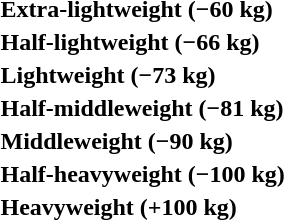<table>
<tr>
<th rowspan=2 style="text-align:left;">Extra-lightweight (−60 kg)</th>
<td rowspan=2></td>
<td rowspan=2></td>
<td></td>
</tr>
<tr>
<td></td>
</tr>
<tr>
<th rowspan=2 style="text-align:left;">Half-lightweight (−66 kg)</th>
<td rowspan=2></td>
<td rowspan=2></td>
<td></td>
</tr>
<tr>
<td></td>
</tr>
<tr>
<th rowspan=2 style="text-align:left;">Lightweight (−73 kg)</th>
<td rowspan=2></td>
<td rowspan=2></td>
<td></td>
</tr>
<tr>
<td></td>
</tr>
<tr>
<th rowspan=2 style="text-align:left;">Half-middleweight (−81 kg)</th>
<td rowspan=2></td>
<td rowspan=2></td>
<td></td>
</tr>
<tr>
<td></td>
</tr>
<tr>
<th rowspan=2 style="text-align:left;">Middleweight (−90 kg)</th>
<td rowspan=2></td>
<td rowspan=2></td>
<td></td>
</tr>
<tr>
<td></td>
</tr>
<tr>
<th rowspan=2 style="text-align:left;">Half-heavyweight (−100 kg)</th>
<td rowspan=2></td>
<td rowspan=2></td>
<td></td>
</tr>
<tr>
<td></td>
</tr>
<tr>
<th rowspan=2 style="text-align:left;">Heavyweight (+100 kg)</th>
<td rowspan=2></td>
<td rowspan=2></td>
<td></td>
</tr>
<tr>
<td></td>
</tr>
</table>
